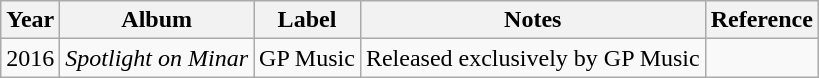<table class="wikitable">
<tr>
<th>Year</th>
<th>Album</th>
<th>Label</th>
<th>Notes</th>
<th>Reference</th>
</tr>
<tr>
<td>2016</td>
<td><em>Spotlight on Minar</em></td>
<td>GP Music</td>
<td>Released exclusively by GP Music</td>
<td></td>
</tr>
</table>
